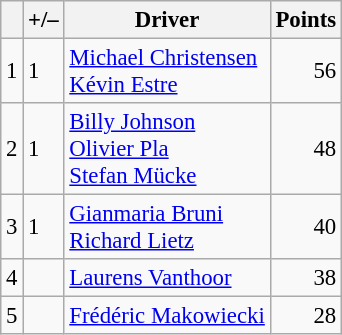<table class="wikitable" style="font-size: 95%;">
<tr>
<th scope="col"></th>
<th scope="col">+/–</th>
<th scope="col">Driver</th>
<th scope="col">Points</th>
</tr>
<tr>
<td align="center">1</td>
<td align="left"> 1</td>
<td> <a href='#'>Michael Christensen</a><br> <a href='#'>Kévin Estre</a></td>
<td align="right">56</td>
</tr>
<tr>
<td align="center">2</td>
<td align="left"> 1</td>
<td> <a href='#'>Billy Johnson</a><br> <a href='#'>Olivier Pla</a><br> <a href='#'>Stefan Mücke</a></td>
<td align="right">48</td>
</tr>
<tr>
<td align="center">3</td>
<td align="left"> 1</td>
<td> <a href='#'>Gianmaria Bruni</a><br> <a href='#'>Richard Lietz</a></td>
<td align="right">40</td>
</tr>
<tr>
<td align="center">4</td>
<td align="left"></td>
<td> <a href='#'>Laurens Vanthoor</a></td>
<td align="right">38</td>
</tr>
<tr>
<td align="center">5</td>
<td align="left"></td>
<td> <a href='#'>Frédéric Makowiecki</a></td>
<td align="right">28</td>
</tr>
</table>
